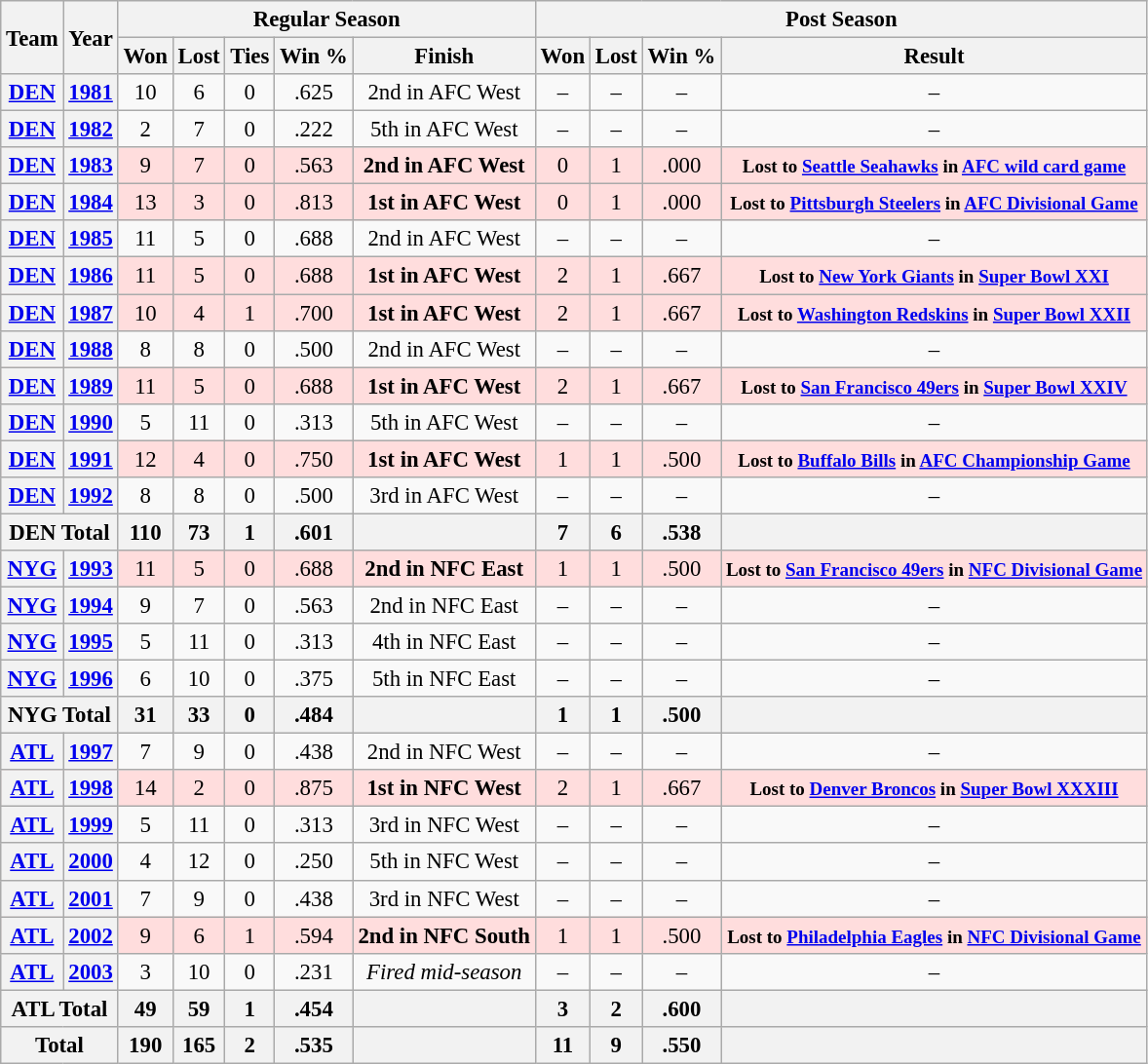<table class="wikitable" style="font-size: 95%; text-align:center;">
<tr>
<th rowspan="2">Team</th>
<th rowspan="2">Year</th>
<th colspan="5">Regular Season</th>
<th colspan="4">Post Season</th>
</tr>
<tr>
<th>Won</th>
<th>Lost</th>
<th>Ties</th>
<th>Win %</th>
<th>Finish</th>
<th>Won</th>
<th>Lost</th>
<th>Win %</th>
<th>Result</th>
</tr>
<tr>
<th><a href='#'>DEN</a></th>
<th><a href='#'>1981</a></th>
<td>10</td>
<td>6</td>
<td>0</td>
<td>.625</td>
<td>2nd in AFC West</td>
<td>–</td>
<td>–</td>
<td>–</td>
<td>–</td>
</tr>
<tr>
<th><a href='#'>DEN</a></th>
<th><a href='#'>1982</a></th>
<td>2</td>
<td>7</td>
<td>0</td>
<td>.222</td>
<td>5th in AFC West</td>
<td>–</td>
<td>–</td>
<td>–</td>
<td>–</td>
</tr>
<tr ! style="background:#fdd;">
<th><a href='#'>DEN</a></th>
<th><a href='#'>1983</a></th>
<td>9</td>
<td>7</td>
<td>0</td>
<td>.563</td>
<td><strong>2nd in AFC West</strong></td>
<td>0</td>
<td>1</td>
<td>.000</td>
<td><small><strong>Lost to <a href='#'>Seattle Seahawks</a> in <a href='#'>AFC wild card game</a></strong></small></td>
</tr>
<tr ! style="background:#fdd;">
<th><a href='#'>DEN</a></th>
<th><a href='#'>1984</a></th>
<td>13</td>
<td>3</td>
<td>0</td>
<td>.813</td>
<td><strong>1st in AFC West</strong></td>
<td>0</td>
<td>1</td>
<td>.000</td>
<td><small><strong>Lost to <a href='#'>Pittsburgh Steelers</a> in <a href='#'>AFC Divisional Game</a></strong></small></td>
</tr>
<tr>
<th><a href='#'>DEN</a></th>
<th><a href='#'>1985</a></th>
<td>11</td>
<td>5</td>
<td>0</td>
<td>.688</td>
<td>2nd in AFC West</td>
<td>–</td>
<td>–</td>
<td>–</td>
<td>–</td>
</tr>
<tr ! style="background:#fdd;">
<th><a href='#'>DEN</a></th>
<th><a href='#'>1986</a></th>
<td>11</td>
<td>5</td>
<td>0</td>
<td>.688</td>
<td><strong>1st in AFC West</strong></td>
<td>2</td>
<td>1</td>
<td>.667</td>
<td><small><strong>Lost to <a href='#'>New York Giants</a> in <a href='#'>Super Bowl XXI</a></strong></small></td>
</tr>
<tr ! style="background:#fdd;">
<th><a href='#'>DEN</a></th>
<th><a href='#'>1987</a></th>
<td>10</td>
<td>4</td>
<td>1</td>
<td>.700</td>
<td><strong>1st in AFC West</strong></td>
<td>2</td>
<td>1</td>
<td>.667</td>
<td><small><strong>Lost to <a href='#'>Washington Redskins</a> in <a href='#'>Super Bowl XXII</a></strong></small></td>
</tr>
<tr>
<th><a href='#'>DEN</a></th>
<th><a href='#'>1988</a></th>
<td>8</td>
<td>8</td>
<td>0</td>
<td>.500</td>
<td>2nd in AFC West</td>
<td>–</td>
<td>–</td>
<td>–</td>
<td>–</td>
</tr>
<tr ! style="background:#fdd;">
<th><a href='#'>DEN</a></th>
<th><a href='#'>1989</a></th>
<td>11</td>
<td>5</td>
<td>0</td>
<td>.688</td>
<td><strong>1st in AFC West</strong></td>
<td>2</td>
<td>1</td>
<td>.667</td>
<td><small><strong>Lost to <a href='#'>San Francisco 49ers</a> in <a href='#'>Super Bowl XXIV</a></strong></small></td>
</tr>
<tr>
<th><a href='#'>DEN</a></th>
<th><a href='#'>1990</a></th>
<td>5</td>
<td>11</td>
<td>0</td>
<td>.313</td>
<td>5th in AFC West</td>
<td>–</td>
<td>–</td>
<td>–</td>
<td>–</td>
</tr>
<tr ! style="background:#fdd;">
<th><a href='#'>DEN</a></th>
<th><a href='#'>1991</a></th>
<td>12</td>
<td>4</td>
<td>0</td>
<td>.750</td>
<td><strong>1st in AFC West</strong></td>
<td>1</td>
<td>1</td>
<td>.500</td>
<td><small><strong>Lost to <a href='#'>Buffalo Bills</a> in <a href='#'>AFC Championship Game</a></strong></small></td>
</tr>
<tr>
<th><a href='#'>DEN</a></th>
<th><a href='#'>1992</a></th>
<td>8</td>
<td>8</td>
<td>0</td>
<td>.500</td>
<td>3rd in AFC West</td>
<td>–</td>
<td>–</td>
<td>–</td>
<td>–</td>
</tr>
<tr>
<th colspan="2">DEN Total</th>
<th>110</th>
<th>73</th>
<th>1</th>
<th>.601</th>
<th></th>
<th>7</th>
<th>6</th>
<th>.538</th>
<th></th>
</tr>
<tr ! style="background:#fdd;">
<th><a href='#'>NYG</a></th>
<th><a href='#'>1993</a></th>
<td>11</td>
<td>5</td>
<td>0</td>
<td>.688</td>
<td><strong>2nd in NFC East</strong></td>
<td>1</td>
<td>1</td>
<td>.500</td>
<td><small><strong>Lost to <a href='#'>San Francisco 49ers</a> in <a href='#'>NFC Divisional Game</a></strong></small></td>
</tr>
<tr>
<th><a href='#'>NYG</a></th>
<th><a href='#'>1994</a></th>
<td>9</td>
<td>7</td>
<td>0</td>
<td>.563</td>
<td>2nd in NFC East</td>
<td>–</td>
<td>–</td>
<td>–</td>
<td>–</td>
</tr>
<tr>
<th><a href='#'>NYG</a></th>
<th><a href='#'>1995</a></th>
<td>5</td>
<td>11</td>
<td>0</td>
<td>.313</td>
<td>4th in NFC East</td>
<td>–</td>
<td>–</td>
<td>–</td>
<td>–</td>
</tr>
<tr>
<th><a href='#'>NYG</a></th>
<th><a href='#'>1996</a></th>
<td>6</td>
<td>10</td>
<td>0</td>
<td>.375</td>
<td>5th in NFC East</td>
<td>–</td>
<td>–</td>
<td>–</td>
<td>–</td>
</tr>
<tr>
<th colspan="2">NYG Total</th>
<th>31</th>
<th>33</th>
<th>0</th>
<th>.484</th>
<th></th>
<th>1</th>
<th>1</th>
<th>.500</th>
<th></th>
</tr>
<tr>
<th><a href='#'>ATL</a></th>
<th><a href='#'>1997</a></th>
<td>7</td>
<td>9</td>
<td>0</td>
<td>.438</td>
<td>2nd in NFC West</td>
<td>–</td>
<td>–</td>
<td>–</td>
<td>–</td>
</tr>
<tr ! style="background:#fdd;">
<th><a href='#'>ATL</a></th>
<th><a href='#'>1998</a></th>
<td>14</td>
<td>2</td>
<td>0</td>
<td>.875</td>
<td><strong>1st in NFC West</strong></td>
<td>2</td>
<td>1</td>
<td>.667</td>
<td><small><strong>Lost to <a href='#'>Denver Broncos</a> in <a href='#'>Super Bowl XXXIII</a></strong></small></td>
</tr>
<tr>
<th><a href='#'>ATL</a></th>
<th><a href='#'>1999</a></th>
<td>5</td>
<td>11</td>
<td>0</td>
<td>.313</td>
<td>3rd in NFC West</td>
<td>–</td>
<td>–</td>
<td>–</td>
<td>–</td>
</tr>
<tr>
<th><a href='#'>ATL</a></th>
<th><a href='#'>2000</a></th>
<td>4</td>
<td>12</td>
<td>0</td>
<td>.250</td>
<td>5th in NFC West</td>
<td>–</td>
<td>–</td>
<td>–</td>
<td>–</td>
</tr>
<tr>
<th><a href='#'>ATL</a></th>
<th><a href='#'>2001</a></th>
<td>7</td>
<td>9</td>
<td>0</td>
<td>.438</td>
<td>3rd in NFC West</td>
<td>–</td>
<td>–</td>
<td>–</td>
<td>–</td>
</tr>
<tr ! style="background:#fdd;">
<th><a href='#'>ATL</a></th>
<th><a href='#'>2002</a></th>
<td>9</td>
<td>6</td>
<td>1</td>
<td>.594</td>
<td><strong>2nd in NFC South</strong></td>
<td>1</td>
<td>1</td>
<td>.500</td>
<td><small><strong>Lost to <a href='#'>Philadelphia Eagles</a> in <a href='#'>NFC Divisional Game</a></strong></small></td>
</tr>
<tr>
<th><a href='#'>ATL</a></th>
<th><a href='#'>2003</a></th>
<td>3</td>
<td>10</td>
<td>0</td>
<td>.231</td>
<td><em>Fired mid-season</em></td>
<td>–</td>
<td>–</td>
<td>–</td>
<td>–</td>
</tr>
<tr>
<th colspan="2">ATL Total</th>
<th>49</th>
<th>59</th>
<th>1</th>
<th>.454</th>
<th></th>
<th>3</th>
<th>2</th>
<th>.600</th>
<th></th>
</tr>
<tr>
<th colspan="2">Total</th>
<th>190</th>
<th>165</th>
<th>2</th>
<th>.535</th>
<th></th>
<th>11</th>
<th>9</th>
<th>.550</th>
<th></th>
</tr>
</table>
